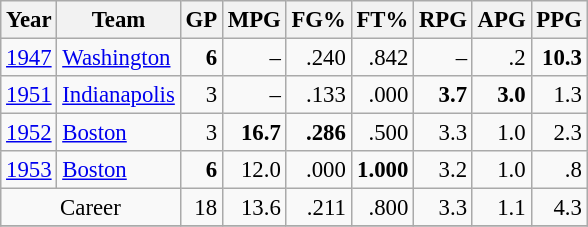<table class="wikitable sortable" style="font-size:95%; text-align:right;">
<tr>
<th>Year</th>
<th>Team</th>
<th>GP</th>
<th>MPG</th>
<th>FG%</th>
<th>FT%</th>
<th>RPG</th>
<th>APG</th>
<th>PPG</th>
</tr>
<tr>
<td style="text-align:left;"><a href='#'>1947</a></td>
<td style="text-align:left;"><a href='#'>Washington</a></td>
<td><strong>6</strong></td>
<td>–</td>
<td>.240</td>
<td>.842</td>
<td>–</td>
<td>.2</td>
<td><strong>10.3</strong></td>
</tr>
<tr>
<td style="text-align:left;"><a href='#'>1951</a></td>
<td style="text-align:left;"><a href='#'>Indianapolis</a></td>
<td>3</td>
<td>–</td>
<td>.133</td>
<td>.000</td>
<td><strong>3.7</strong></td>
<td><strong>3.0</strong></td>
<td>1.3</td>
</tr>
<tr>
<td style="text-align:left;"><a href='#'>1952</a></td>
<td style="text-align:left;"><a href='#'>Boston</a></td>
<td>3</td>
<td><strong>16.7</strong></td>
<td><strong>.286</strong></td>
<td>.500</td>
<td>3.3</td>
<td>1.0</td>
<td>2.3</td>
</tr>
<tr>
<td style="text-align:left;"><a href='#'>1953</a></td>
<td style="text-align:left;"><a href='#'>Boston</a></td>
<td><strong>6</strong></td>
<td>12.0</td>
<td>.000</td>
<td><strong>1.000</strong></td>
<td>3.2</td>
<td>1.0</td>
<td>.8</td>
</tr>
<tr>
<td style="text-align:center;" colspan="2">Career</td>
<td>18</td>
<td>13.6</td>
<td>.211</td>
<td>.800</td>
<td>3.3</td>
<td>1.1</td>
<td>4.3</td>
</tr>
<tr>
</tr>
</table>
